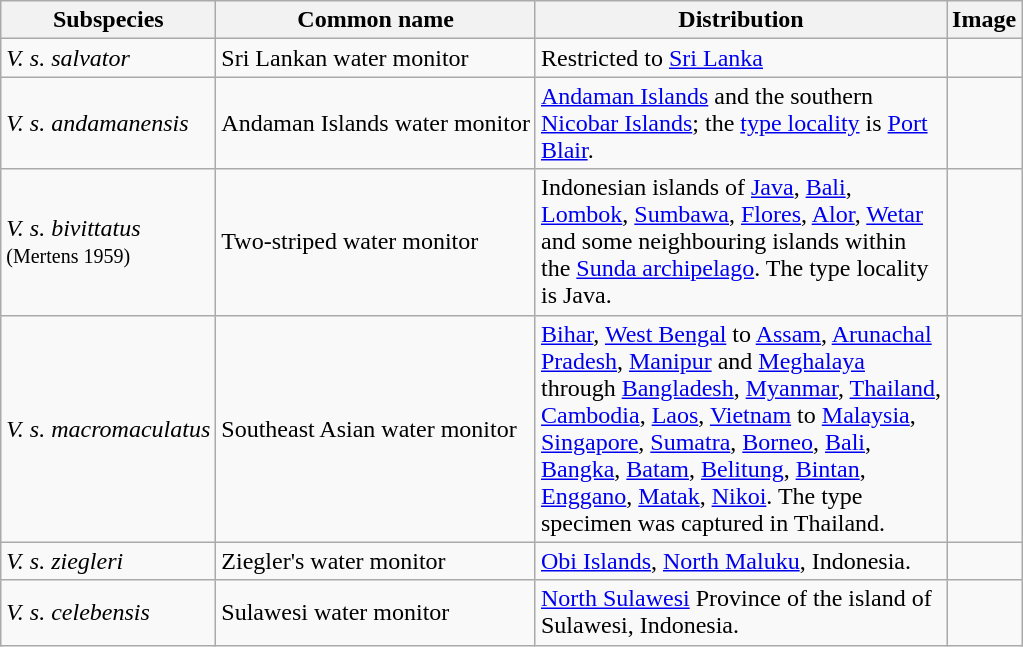<table class="wikitable">
<tr>
<th>Subspecies</th>
<th>Common name</th>
<th style="width: 200pt;">Distribution</th>
<th>Image</th>
</tr>
<tr>
<td><em>V. s. salvator</em></td>
<td>Sri Lankan water monitor</td>
<td>Restricted to <a href='#'>Sri Lanka</a></td>
<td></td>
</tr>
<tr>
<td><em>V. s. andamanensis</em></td>
<td>Andaman Islands water monitor</td>
<td><a href='#'>Andaman Islands</a> and the southern <a href='#'>Nicobar Islands</a>; the <a href='#'>type locality</a> is <a href='#'>Port Blair</a>.</td>
<td></td>
</tr>
<tr>
<td><em>V. s. bivittatus</em><br><small>(Mertens 1959)</small></td>
<td>Two-striped water monitor</td>
<td>Indonesian islands of <a href='#'>Java</a>, <a href='#'>Bali</a>, <a href='#'>Lombok</a>, <a href='#'>Sumbawa</a>, <a href='#'>Flores</a>, <a href='#'>Alor</a>, <a href='#'>Wetar</a> and some neighbouring islands within the <a href='#'>Sunda archipelago</a>. The type locality is Java.</td>
<td></td>
</tr>
<tr>
<td><em>V. s. macromaculatus</em></td>
<td>Southeast Asian water monitor</td>
<td><a href='#'>Bihar</a>, <a href='#'>West Bengal</a> to <a href='#'>Assam</a>, <a href='#'>Arunachal Pradesh</a>, <a href='#'>Manipur</a> and <a href='#'>Meghalaya</a> through <a href='#'>Bangladesh</a>, <a href='#'>Myanmar</a>, <a href='#'>Thailand</a>,  <a href='#'>Cambodia</a>, <a href='#'>Laos</a>, <a href='#'>Vietnam</a> to <a href='#'>Malaysia</a>, <a href='#'>Singapore</a>,  <a href='#'>Sumatra</a>, <a href='#'>Borneo</a>, <a href='#'>Bali</a>, <a href='#'>Bangka</a>, <a href='#'>Batam</a>, <a href='#'>Belitung</a>, <a href='#'>Bintan</a>, <a href='#'>Enggano</a>, <a href='#'>Matak</a>, <a href='#'>Nikoi</a>. The type specimen was captured in Thailand.</td>
<td></td>
</tr>
<tr>
<td><em>V. s. ziegleri</em></td>
<td>Ziegler's water monitor</td>
<td><a href='#'>Obi Islands</a>, <a href='#'>North Maluku</a>, Indonesia.</td>
<td></td>
</tr>
<tr>
<td><em>V. s. celebensis</em></td>
<td>Sulawesi water monitor</td>
<td><a href='#'>North Sulawesi</a> Province of the island of Sulawesi, Indonesia.</td>
<td></td>
</tr>
</table>
